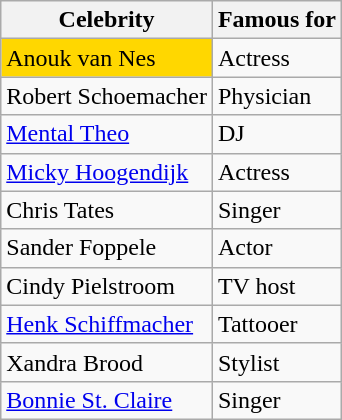<table class=wikitable>
<tr>
<th>Celebrity</th>
<th>Famous for</th>
</tr>
<tr>
<td style="background-color:gold;">Anouk van Nes</td>
<td>Actress</td>
</tr>
<tr>
<td>Robert Schoemacher</td>
<td>Physician</td>
</tr>
<tr>
<td><a href='#'>Mental Theo</a></td>
<td>DJ</td>
</tr>
<tr>
<td><a href='#'>Micky Hoogendijk</a></td>
<td>Actress</td>
</tr>
<tr>
<td>Chris Tates</td>
<td>Singer</td>
</tr>
<tr>
<td>Sander Foppele</td>
<td>Actor</td>
</tr>
<tr>
<td>Cindy Pielstroom</td>
<td>TV host</td>
</tr>
<tr>
<td><a href='#'>Henk Schiffmacher</a></td>
<td>Tattooer</td>
</tr>
<tr>
<td>Xandra Brood</td>
<td>Stylist</td>
</tr>
<tr>
<td><a href='#'>Bonnie St. Claire</a></td>
<td>Singer</td>
</tr>
</table>
